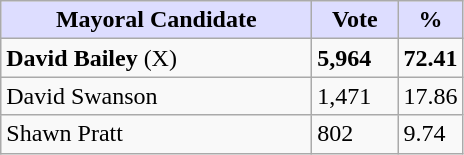<table class="wikitable">
<tr>
<th style="background:#ddf; width:200px;">Mayoral Candidate</th>
<th style="background:#ddf; width:50px;">Vote</th>
<th style="background:#ddf; width:30px;">%</th>
</tr>
<tr>
<td><strong>David Bailey</strong> (X)</td>
<td><strong>5,964</strong></td>
<td><strong>72.41</strong></td>
</tr>
<tr>
<td>David Swanson</td>
<td>1,471</td>
<td>17.86</td>
</tr>
<tr>
<td>Shawn Pratt</td>
<td>802</td>
<td>9.74</td>
</tr>
</table>
